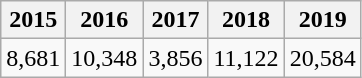<table class="wikitable">
<tr>
<th>2015</th>
<th>2016</th>
<th>2017</th>
<th>2018</th>
<th>2019</th>
</tr>
<tr>
<td>8,681</td>
<td>10,348</td>
<td>3,856</td>
<td>11,122</td>
<td>20,584</td>
</tr>
</table>
